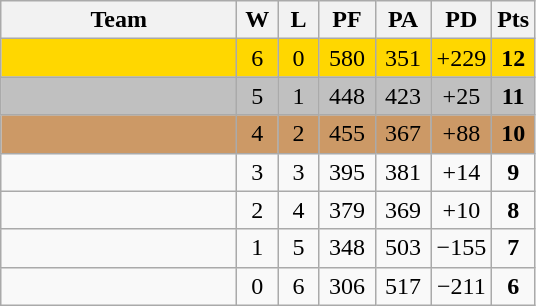<table class="wikitable" style="text-align:center;">
<tr>
<th width=150>Team</th>
<th width=20>W</th>
<th width=20>L</th>
<th width=30>PF</th>
<th width=30>PA</th>
<th width=30>PD</th>
<th width=20>Pts</th>
</tr>
<tr bgcolor="gold">
<td align="left"></td>
<td>6</td>
<td>0</td>
<td>580</td>
<td>351</td>
<td>+229</td>
<td><strong>12</strong></td>
</tr>
<tr bgcolor="silver">
<td align="left"></td>
<td>5</td>
<td>1</td>
<td>448</td>
<td>423</td>
<td>+25</td>
<td><strong>11</strong></td>
</tr>
<tr bgcolor="#cc9966">
<td align="left"></td>
<td>4</td>
<td>2</td>
<td>455</td>
<td>367</td>
<td>+88</td>
<td><strong>10</strong></td>
</tr>
<tr>
<td align="left"></td>
<td>3</td>
<td>3</td>
<td>395</td>
<td>381</td>
<td>+14</td>
<td><strong>9</strong></td>
</tr>
<tr>
<td align="left"></td>
<td>2</td>
<td>4</td>
<td>379</td>
<td>369</td>
<td>+10</td>
<td><strong>8</strong></td>
</tr>
<tr>
<td align="left"></td>
<td>1</td>
<td>5</td>
<td>348</td>
<td>503</td>
<td>−155</td>
<td><strong>7</strong></td>
</tr>
<tr>
<td align="left"></td>
<td>0</td>
<td>6</td>
<td>306</td>
<td>517</td>
<td>−211</td>
<td><strong>6</strong></td>
</tr>
</table>
